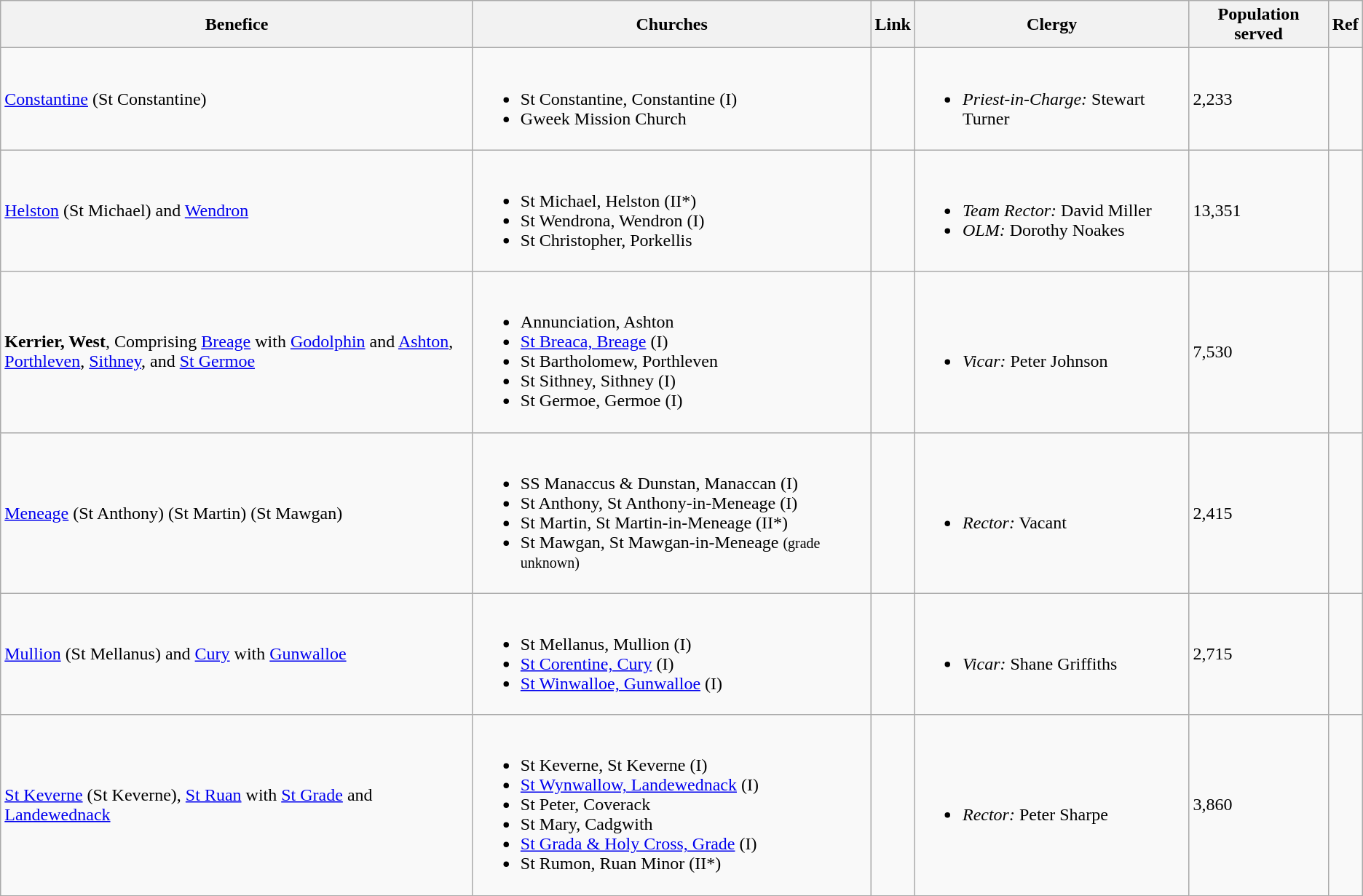<table class="wikitable">
<tr>
<th width="425">Benefice</th>
<th>Churches</th>
<th>Link</th>
<th>Clergy</th>
<th>Population served</th>
<th>Ref</th>
</tr>
<tr>
<td><a href='#'>Constantine</a> (St Constantine)</td>
<td><br><ul><li>St Constantine, Constantine (I)</li><li>Gweek Mission Church</li></ul></td>
<td></td>
<td><br><ul><li><em>Priest-in-Charge:</em> Stewart Turner</li></ul></td>
<td>2,233</td>
<td></td>
</tr>
<tr>
<td><a href='#'>Helston</a> (St Michael) and <a href='#'>Wendron</a></td>
<td><br><ul><li>St Michael, Helston (II*)</li><li>St Wendrona, Wendron (I)</li><li>St Christopher, Porkellis</li></ul></td>
<td></td>
<td><br><ul><li><em>Team Rector:</em> David Miller</li><li><em>OLM:</em> Dorothy Noakes</li></ul></td>
<td>13,351</td>
<td></td>
</tr>
<tr>
<td><strong>Kerrier, West</strong>, Comprising <a href='#'>Breage</a> with <a href='#'>Godolphin</a> and <a href='#'>Ashton</a>, <a href='#'>Porthleven</a>, <a href='#'>Sithney</a>, and <a href='#'>St Germoe</a></td>
<td><br><ul><li>Annunciation, Ashton</li><li><a href='#'>St Breaca, Breage</a> (I)</li><li>St Bartholomew, Porthleven</li><li>St Sithney, Sithney (I)</li><li>St Germoe, Germoe (I)</li></ul></td>
<td></td>
<td><br><ul><li><em>Vicar:</em> Peter Johnson</li></ul></td>
<td>7,530</td>
<td></td>
</tr>
<tr>
<td><a href='#'>Meneage</a> (St Anthony) (St Martin) (St Mawgan)</td>
<td><br><ul><li>SS Manaccus & Dunstan, Manaccan (I)</li><li>St Anthony, St Anthony-in-Meneage (I)</li><li>St Martin, St Martin-in-Meneage (II*)</li><li>St Mawgan, St Mawgan-in-Meneage <small>(grade unknown)</small></li></ul></td>
<td></td>
<td><br><ul><li><em>Rector:</em> Vacant</li></ul></td>
<td>2,415</td>
<td></td>
</tr>
<tr>
<td><a href='#'>Mullion</a> (St Mellanus) and <a href='#'>Cury</a> with <a href='#'>Gunwalloe</a></td>
<td><br><ul><li>St Mellanus, Mullion (I)</li><li><a href='#'>St Corentine, Cury</a> (I)</li><li><a href='#'>St Winwalloe, Gunwalloe</a> (I)</li></ul></td>
<td></td>
<td><br><ul><li><em>Vicar:</em> Shane Griffiths</li></ul></td>
<td>2,715</td>
<td></td>
</tr>
<tr>
<td><a href='#'>St Keverne</a> (St Keverne), <a href='#'>St Ruan</a> with <a href='#'>St Grade</a> and <a href='#'>Landewednack</a></td>
<td><br><ul><li>St Keverne, St Keverne (I)</li><li><a href='#'>St Wynwallow, Landewednack</a> (I)</li><li>St Peter, Coverack</li><li>St Mary, Cadgwith</li><li><a href='#'>St Grada & Holy Cross, Grade</a> (I)</li><li>St Rumon, Ruan Minor (II*)</li></ul></td>
<td></td>
<td><br><ul><li><em>Rector:</em> Peter Sharpe</li></ul></td>
<td>3,860</td>
<td></td>
</tr>
</table>
